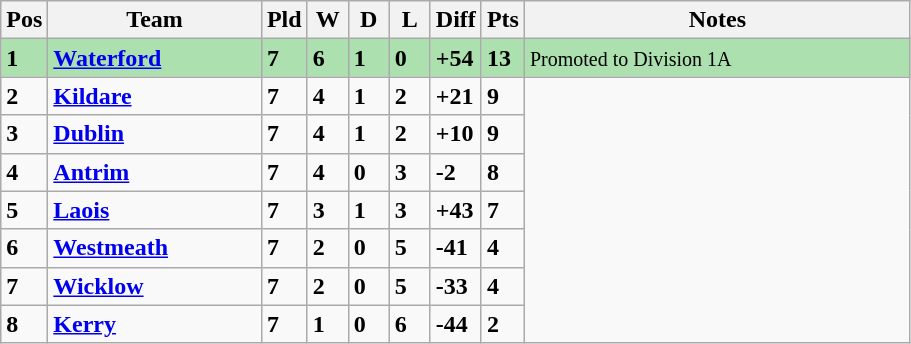<table class="wikitable" style="text-align: centre;">
<tr>
<th width=20>Pos</th>
<th width=135>Team</th>
<th width=20>Pld</th>
<th width=20>W</th>
<th width=20>D</th>
<th width=20>L</th>
<th width=20>Diff</th>
<th width=20>Pts</th>
<th width=250>Notes</th>
</tr>
<tr style="background:#ACE1AF;">
<td><strong>1</strong></td>
<td align=left><strong> <a href='#'>Waterford</a> </strong></td>
<td><strong>7</strong></td>
<td><strong>6</strong></td>
<td><strong>1</strong></td>
<td><strong>0</strong></td>
<td><strong>+54</strong></td>
<td><strong>13</strong></td>
<td><small> Promoted to Division 1A</small></td>
</tr>
<tr style>
<td><strong>2</strong></td>
<td align=left><strong> <a href='#'>Kildare</a> </strong></td>
<td><strong>7</strong></td>
<td><strong>4</strong></td>
<td><strong>1</strong></td>
<td><strong>2</strong></td>
<td><strong>+21</strong></td>
<td><strong>9</strong></td>
</tr>
<tr style>
<td><strong>3</strong></td>
<td align=left><strong> <a href='#'>Dublin</a> </strong></td>
<td><strong>7</strong></td>
<td><strong>4</strong></td>
<td><strong>1</strong></td>
<td><strong>2</strong></td>
<td><strong>+10</strong></td>
<td><strong>9</strong></td>
</tr>
<tr style>
<td><strong>4</strong></td>
<td align=left><strong> <a href='#'>Antrim</a> </strong></td>
<td><strong>7</strong></td>
<td><strong>4</strong></td>
<td><strong>0</strong></td>
<td><strong>3</strong></td>
<td><strong>-2</strong></td>
<td><strong>8</strong></td>
</tr>
<tr style>
<td><strong>5</strong></td>
<td align=left><strong> <a href='#'>Laois</a> </strong></td>
<td><strong>7</strong></td>
<td><strong>3</strong></td>
<td><strong>1</strong></td>
<td><strong>3</strong></td>
<td><strong>+43</strong></td>
<td><strong>7</strong></td>
</tr>
<tr style>
<td><strong>6</strong></td>
<td align=left><strong> <a href='#'>Westmeath</a> </strong></td>
<td><strong>7</strong></td>
<td><strong>2</strong></td>
<td><strong>0</strong></td>
<td><strong>5</strong></td>
<td><strong>-41</strong></td>
<td><strong>4</strong></td>
</tr>
<tr style>
<td><strong>7</strong></td>
<td align=left><strong> <a href='#'>Wicklow</a> </strong></td>
<td><strong>7</strong></td>
<td><strong>2</strong></td>
<td><strong>0</strong></td>
<td><strong>5</strong></td>
<td><strong>-33</strong></td>
<td><strong>4</strong></td>
</tr>
<tr style>
<td><strong>8</strong></td>
<td align=left><strong> <a href='#'>Kerry</a> </strong></td>
<td><strong>7</strong></td>
<td><strong>1</strong></td>
<td><strong>0</strong></td>
<td><strong>6</strong></td>
<td><strong>-44</strong></td>
<td><strong>2</strong></td>
</tr>
</table>
